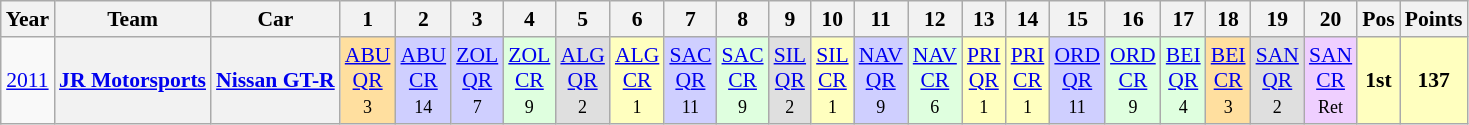<table class="wikitable" border="1" style="text-align:center; font-size:90%;">
<tr>
<th>Year</th>
<th>Team</th>
<th>Car</th>
<th>1</th>
<th>2</th>
<th>3</th>
<th>4</th>
<th>5</th>
<th>6</th>
<th>7</th>
<th>8</th>
<th>9</th>
<th>10</th>
<th>11</th>
<th>12</th>
<th>13</th>
<th>14</th>
<th>15</th>
<th>16</th>
<th>17</th>
<th>18</th>
<th>19</th>
<th>20</th>
<th>Pos</th>
<th>Points</th>
</tr>
<tr>
<td><a href='#'>2011</a></td>
<th><a href='#'>JR Motorsports</a></th>
<th><a href='#'>Nissan GT-R</a></th>
<td style="background:#FFDF9F;"><a href='#'>ABU<br>QR</a><br><small>3<br></small></td>
<td style="background:#CFCFFF;"><a href='#'>ABU<br>CR</a><br><small>14<br></small></td>
<td style="background:#CFCFFF;"><a href='#'>ZOL<br>QR</a><br><small>7<br></small></td>
<td style="background:#DFFFDF;"><a href='#'>ZOL<br>CR</a><br><small>9<br></small></td>
<td style="background:#DFDFDF;"><a href='#'>ALG<br>QR</a><br><small>2<br></small></td>
<td style="background:#FFFFBF;"><a href='#'>ALG<br>CR</a><br><small>1<br></small></td>
<td style="background:#CFCFFF;"><a href='#'>SAC<br>QR</a><br><small>11<br></small></td>
<td style="background:#DFFFDF;"><a href='#'>SAC<br>CR</a><br><small>9<br></small></td>
<td style="background:#DFDFDF;"><a href='#'>SIL<br>QR</a><br><small>2<br></small></td>
<td style="background:#FFFFBF;"><a href='#'>SIL<br>CR</a><br><small>1<br></small></td>
<td style="background:#CFCFFF;"><a href='#'>NAV<br>QR</a><br><small>9<br></small></td>
<td style="background:#DFFFDF;"><a href='#'>NAV<br>CR</a><br><small>6<br></small></td>
<td style="background:#FFFFBF;"><a href='#'>PRI<br>QR</a><br><small>1<br></small></td>
<td style="background:#FFFFBF;"><a href='#'>PRI<br>CR</a><br><small>1<br></small></td>
<td style="background:#CFCFFF;"><a href='#'>ORD<br>QR</a><br><small>11<br></small></td>
<td style="background:#DFFFDF;"><a href='#'>ORD<br>CR</a><br><small>9<br></small></td>
<td style="background:#DFFFDF;"><a href='#'>BEI<br>QR</a><br><small>4<br></small></td>
<td style="background:#FFDF9F;"><a href='#'>BEI<br>CR</a><br><small>3<br></small></td>
<td style="background:#DFDFDF;"><a href='#'>SAN<br>QR</a><br><small>2<br></small></td>
<td style="background:#EFCFFF;"><a href='#'>SAN<br>CR</a><br><small>Ret<br></small></td>
<td style="background:#FFFFBF;"><strong>1st</strong></td>
<td style="background:#FFFFBF;"><strong>137</strong></td>
</tr>
</table>
